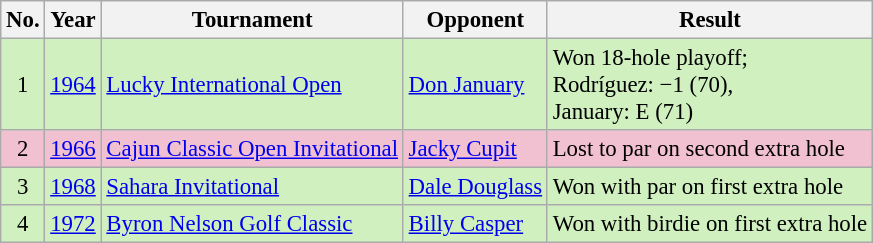<table class="wikitable" style="font-size:95%;">
<tr>
<th>No.</th>
<th>Year</th>
<th>Tournament</th>
<th>Opponent</th>
<th>Result</th>
</tr>
<tr style="background:#D0F0C0;">
<td align=center>1</td>
<td><a href='#'>1964</a></td>
<td><a href='#'>Lucky International Open</a></td>
<td> <a href='#'>Don January</a></td>
<td>Won 18-hole playoff;<br>Rodríguez: −1 (70),<br>January: E (71)</td>
</tr>
<tr style="background:#F2C1D1;">
<td align=center>2</td>
<td><a href='#'>1966</a></td>
<td><a href='#'>Cajun Classic Open Invitational</a></td>
<td> <a href='#'>Jacky Cupit</a></td>
<td>Lost to par on second extra hole</td>
</tr>
<tr style="background:#D0F0C0;">
<td align=center>3</td>
<td><a href='#'>1968</a></td>
<td><a href='#'>Sahara Invitational</a></td>
<td> <a href='#'>Dale Douglass</a></td>
<td>Won with par on first extra hole</td>
</tr>
<tr style="background:#D0F0C0;">
<td align=center>4</td>
<td><a href='#'>1972</a></td>
<td><a href='#'>Byron Nelson Golf Classic</a></td>
<td> <a href='#'>Billy Casper</a></td>
<td>Won with birdie on first extra hole</td>
</tr>
</table>
